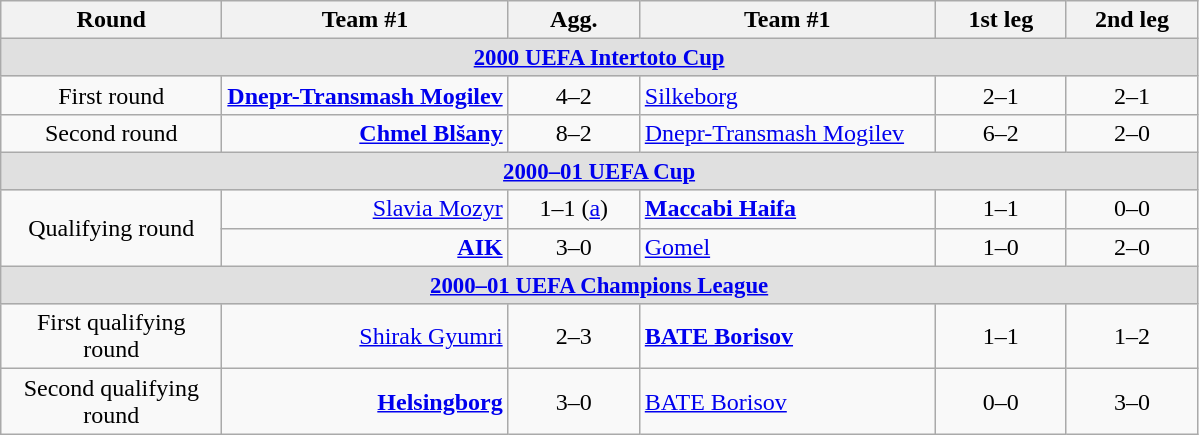<table class="wikitable">
<tr>
<th width="140">Round</th>
<th>Team #1</th>
<th width="80">Agg.</th>
<th width="190">Team #1</th>
<th width="80">1st leg</th>
<th width="80">2nd leg</th>
</tr>
<tr style="background:#E0E0E0; font-size:95%">
<td colspan="6" style="text-align:center"><strong><a href='#'>2000 UEFA Intertoto Cup</a></strong></td>
</tr>
<tr>
<td style="text-align:center">First round</td>
<td style="text-align:right"><strong><a href='#'>Dnepr-Transmash Mogilev</a></strong> </td>
<td style="text-align:center">4–2</td>
<td> <a href='#'>Silkeborg</a></td>
<td style="text-align:center">2–1</td>
<td style="text-align:center">2–1</td>
</tr>
<tr>
<td style="text-align:center">Second round</td>
<td style="text-align:right"><strong><a href='#'>Chmel Blšany</a></strong> </td>
<td style="text-align:center">8–2</td>
<td> <a href='#'>Dnepr-Transmash Mogilev</a></td>
<td style="text-align:center">6–2</td>
<td style="text-align:center">2–0</td>
</tr>
<tr style="background:#E0E0E0; font-size:95%">
<td colspan="6" style="text-align:center"><strong><a href='#'>2000–01 UEFA Cup</a></strong></td>
</tr>
<tr>
<td style="text-align:center" rowspan="2">Qualifying round</td>
<td style="text-align:right"><a href='#'>Slavia Mozyr</a> </td>
<td style="text-align:center">1–1 (<a href='#'>a</a>)</td>
<td> <strong><a href='#'>Maccabi Haifa</a></strong></td>
<td style="text-align:center">1–1</td>
<td style="text-align:center">0–0</td>
</tr>
<tr>
<td style="text-align:right"><strong><a href='#'>AIK</a></strong> </td>
<td style="text-align:center">3–0</td>
<td> <a href='#'>Gomel</a></td>
<td style="text-align:center">1–0</td>
<td style="text-align:center">2–0</td>
</tr>
<tr style="background:#E0E0E0; font-size:95%">
<td colspan="6" style="text-align:center"><strong><a href='#'>2000–01 UEFA Champions League</a></strong></td>
</tr>
<tr>
<td style="text-align:center">First qualifying round</td>
<td style="text-align:right"><a href='#'>Shirak Gyumri</a> </td>
<td style="text-align:center">2–3</td>
<td> <strong><a href='#'>BATE Borisov</a></strong></td>
<td style="text-align:center">1–1</td>
<td style="text-align:center">1–2</td>
</tr>
<tr>
<td style="text-align:center">Second qualifying round</td>
<td style="text-align:right"><strong><a href='#'>Helsingborg</a></strong> </td>
<td style="text-align:center">3–0</td>
<td> <a href='#'>BATE Borisov</a></td>
<td style="text-align:center">0–0</td>
<td style="text-align:center">3–0</td>
</tr>
</table>
